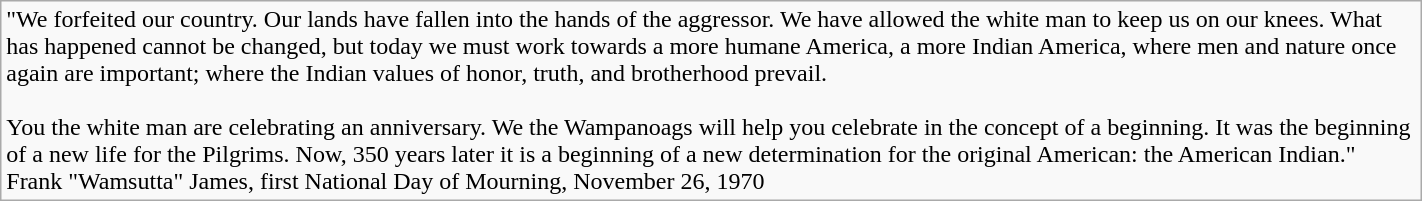<table style="width:75%; margin-left: auto; margin-right: auto; border: none;" class="wikitable">
<tr "background:lightgrey;">
<td>"We forfeited our country. Our lands have fallen into the hands of the aggressor. We have allowed the white man to keep us on our knees. What has happened cannot be changed, but today we must work towards a more humane America, a more Indian America, where men and nature once again are important; where the Indian values of honor, truth, and brotherhood prevail.<br><br>
You the white man are celebrating an anniversary. We the Wampanoags will help you celebrate in the concept of a beginning. It was the beginning of a new life for the Pilgrims. Now, 350 years later it is a beginning of a new determination for the original American: the American Indian."<br>Frank "Wamsutta" James, first National Day of Mourning, November 26, 1970</td>
</tr>
</table>
